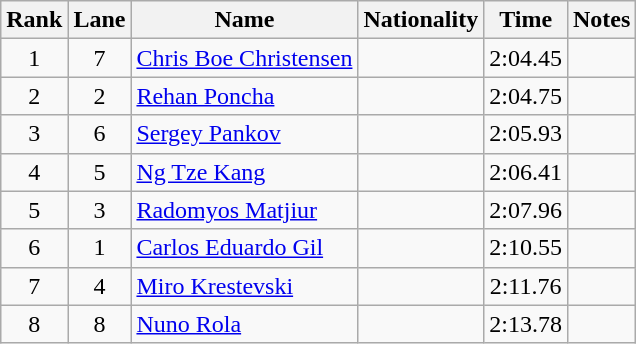<table class="wikitable sortable" style="text-align:center">
<tr>
<th>Rank</th>
<th>Lane</th>
<th>Name</th>
<th>Nationality</th>
<th>Time</th>
<th>Notes</th>
</tr>
<tr>
<td>1</td>
<td>7</td>
<td align=left><a href='#'>Chris Boe Christensen</a></td>
<td align=left></td>
<td>2:04.45</td>
<td></td>
</tr>
<tr>
<td>2</td>
<td>2</td>
<td align=left><a href='#'>Rehan Poncha</a></td>
<td align=left></td>
<td>2:04.75</td>
<td></td>
</tr>
<tr>
<td>3</td>
<td>6</td>
<td align=left><a href='#'>Sergey Pankov</a></td>
<td align=left></td>
<td>2:05.93</td>
<td></td>
</tr>
<tr>
<td>4</td>
<td>5</td>
<td align=left><a href='#'>Ng Tze Kang</a></td>
<td align=left></td>
<td>2:06.41</td>
<td></td>
</tr>
<tr>
<td>5</td>
<td>3</td>
<td align=left><a href='#'>Radomyos Matjiur</a></td>
<td align=left></td>
<td>2:07.96</td>
<td></td>
</tr>
<tr>
<td>6</td>
<td>1</td>
<td align=left><a href='#'>Carlos Eduardo Gil</a></td>
<td align=left></td>
<td>2:10.55</td>
<td></td>
</tr>
<tr>
<td>7</td>
<td>4</td>
<td align=left><a href='#'>Miro Krestevski</a></td>
<td align=left></td>
<td>2:11.76</td>
<td></td>
</tr>
<tr>
<td>8</td>
<td>8</td>
<td align=left><a href='#'>Nuno Rola</a></td>
<td align=left></td>
<td>2:13.78</td>
<td></td>
</tr>
</table>
